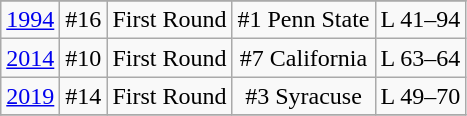<table class="wikitable" style="text-align:center">
<tr>
</tr>
<tr>
<td rowspan=1><a href='#'>1994</a></td>
<td>#16</td>
<td>First Round</td>
<td>#1 Penn State</td>
<td>L 41–94</td>
</tr>
<tr style="text-align:center;">
<td rowspan=1><a href='#'>2014</a></td>
<td>#10</td>
<td>First Round</td>
<td>#7 California</td>
<td>L 63–64</td>
</tr>
<tr style="text-align:center;">
<td rowspan=1><a href='#'>2019</a></td>
<td>#14</td>
<td>First Round</td>
<td>#3 Syracuse</td>
<td>L 49–70</td>
</tr>
<tr style="text-align:center;">
</tr>
</table>
